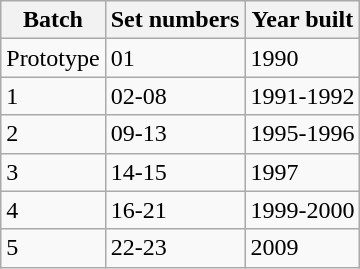<table class="wikitable">
<tr>
<th>Batch</th>
<th>Set numbers</th>
<th>Year built</th>
</tr>
<tr>
<td>Prototype</td>
<td>01</td>
<td>1990</td>
</tr>
<tr>
<td>1</td>
<td>02-08</td>
<td>1991-1992</td>
</tr>
<tr>
<td>2</td>
<td>09-13</td>
<td>1995-1996</td>
</tr>
<tr>
<td>3</td>
<td>14-15</td>
<td>1997</td>
</tr>
<tr>
<td>4</td>
<td>16-21</td>
<td>1999-2000</td>
</tr>
<tr>
<td>5</td>
<td>22-23</td>
<td>2009</td>
</tr>
</table>
